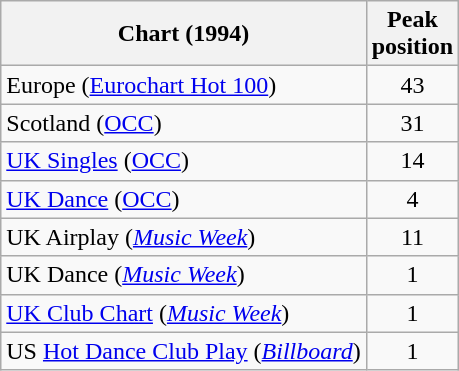<table class="wikitable sortable">
<tr>
<th>Chart (1994)</th>
<th>Peak<br>position</th>
</tr>
<tr>
<td>Europe (<a href='#'>Eurochart Hot 100</a>)</td>
<td align="center">43</td>
</tr>
<tr>
<td>Scotland (<a href='#'>OCC</a>)</td>
<td align="center">31</td>
</tr>
<tr>
<td><a href='#'>UK Singles</a> (<a href='#'>OCC</a>)</td>
<td align="center">14</td>
</tr>
<tr>
<td><a href='#'>UK Dance</a> (<a href='#'>OCC</a>)</td>
<td align="center">4</td>
</tr>
<tr>
<td>UK Airplay (<em><a href='#'>Music Week</a></em>)</td>
<td align="center">11</td>
</tr>
<tr>
<td>UK Dance (<em><a href='#'>Music Week</a></em>)</td>
<td align="center">1</td>
</tr>
<tr>
<td><a href='#'>UK Club Chart</a> (<em><a href='#'>Music Week</a></em>)</td>
<td align="center">1</td>
</tr>
<tr>
<td>US <a href='#'>Hot Dance Club Play</a> (<em><a href='#'>Billboard</a></em>)</td>
<td align="center">1</td>
</tr>
</table>
